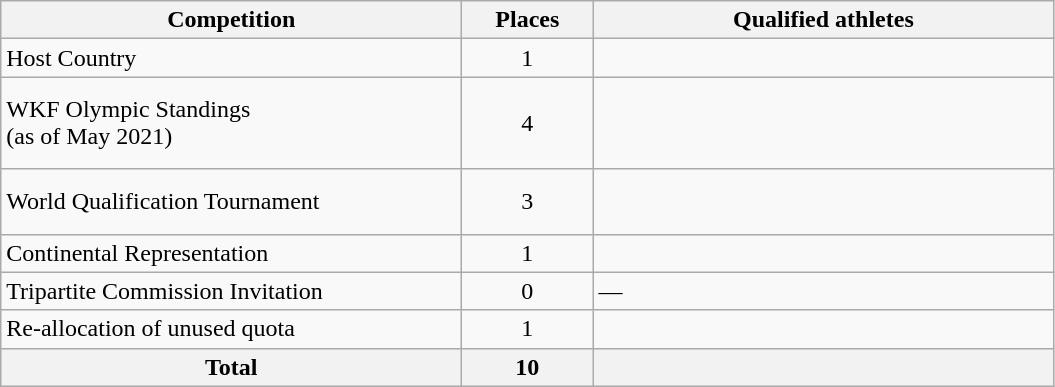<table class="wikitable">
<tr>
<th width=300>Competition</th>
<th width=80>Places</th>
<th width=300>Qualified athletes</th>
</tr>
<tr>
<td>Host Country</td>
<td align=center>1</td>
<td></td>
</tr>
<tr>
<td>WKF Olympic Standings<br>(as of May 2021)</td>
<td align=center>4</td>
<td><br><br><br></td>
</tr>
<tr>
<td>World Qualification Tournament</td>
<td align=center>3</td>
<td><br><br></td>
</tr>
<tr>
<td>Continental Representation</td>
<td align=center>1</td>
<td></td>
</tr>
<tr>
<td>Tripartite Commission Invitation</td>
<td align=center>0</td>
<td>—</td>
</tr>
<tr>
<td>Re-allocation of unused quota</td>
<td align=center>1</td>
<td></td>
</tr>
<tr>
<th>Total</th>
<th>10</th>
<th></th>
</tr>
</table>
